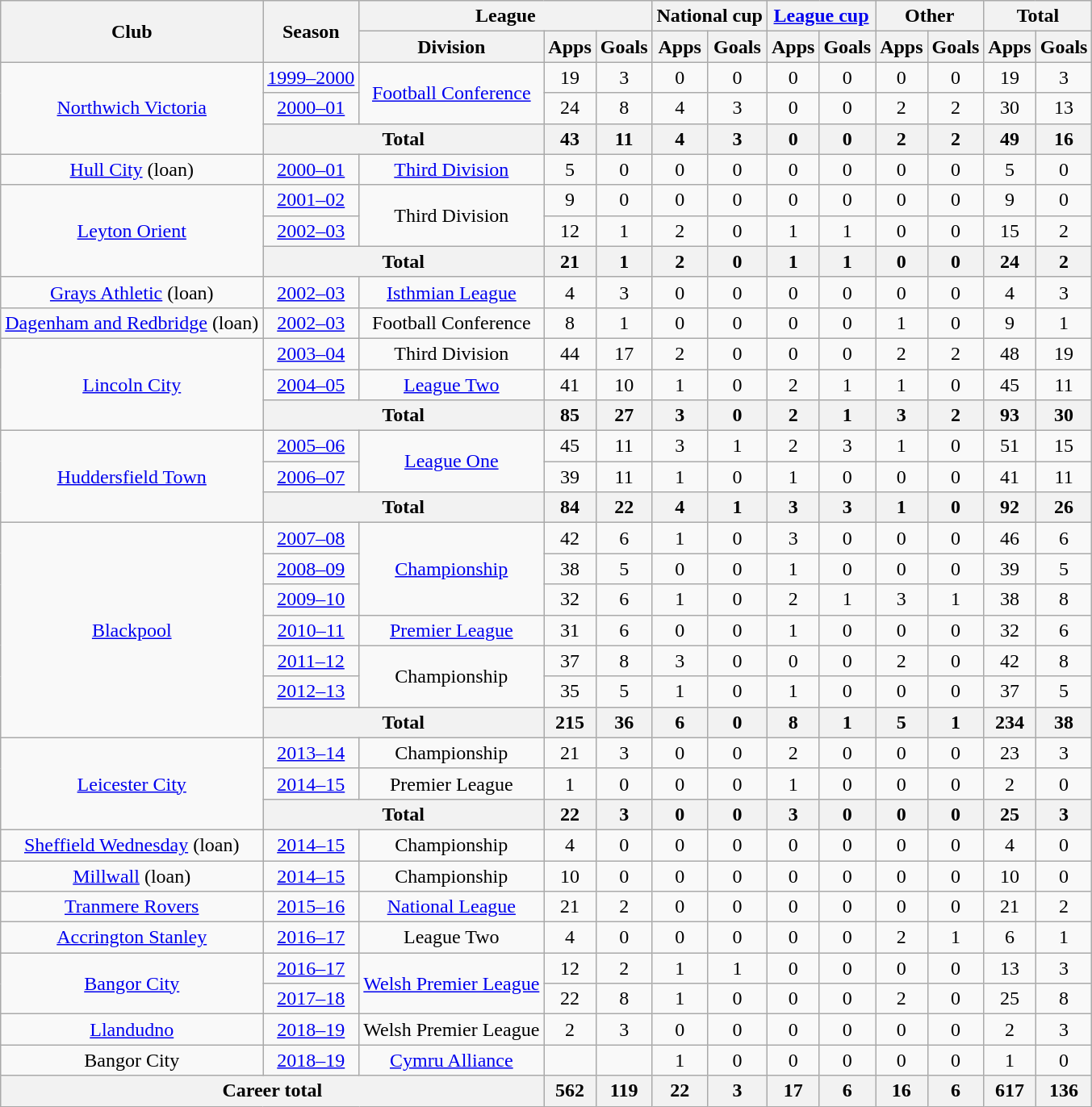<table class="wikitable" style="text-align:center">
<tr>
<th rowspan="2">Club</th>
<th rowspan="2">Season</th>
<th colspan="3">League</th>
<th colspan="2">National cup</th>
<th colspan="2"><a href='#'>League cup</a></th>
<th colspan="2">Other</th>
<th colspan="2">Total</th>
</tr>
<tr>
<th>Division</th>
<th>Apps</th>
<th>Goals</th>
<th>Apps</th>
<th>Goals</th>
<th>Apps</th>
<th>Goals</th>
<th>Apps</th>
<th>Goals</th>
<th>Apps</th>
<th>Goals</th>
</tr>
<tr>
<td rowspan="3"><a href='#'>Northwich Victoria</a></td>
<td><a href='#'>1999–2000</a></td>
<td rowspan="2"><a href='#'>Football Conference</a></td>
<td>19</td>
<td>3</td>
<td>0</td>
<td>0</td>
<td>0</td>
<td>0</td>
<td>0</td>
<td>0</td>
<td>19</td>
<td>3</td>
</tr>
<tr>
<td><a href='#'>2000–01</a></td>
<td>24</td>
<td>8</td>
<td>4</td>
<td>3</td>
<td>0</td>
<td>0</td>
<td>2</td>
<td>2</td>
<td>30</td>
<td>13</td>
</tr>
<tr>
<th colspan="2">Total</th>
<th>43</th>
<th>11</th>
<th>4</th>
<th>3</th>
<th>0</th>
<th>0</th>
<th>2</th>
<th>2</th>
<th>49</th>
<th>16</th>
</tr>
<tr>
<td><a href='#'>Hull City</a> (loan)</td>
<td><a href='#'>2000–01</a></td>
<td><a href='#'>Third Division</a></td>
<td>5</td>
<td>0</td>
<td>0</td>
<td>0</td>
<td>0</td>
<td>0</td>
<td>0</td>
<td>0</td>
<td>5</td>
<td>0</td>
</tr>
<tr>
<td rowspan="3"><a href='#'>Leyton Orient</a></td>
<td><a href='#'>2001–02</a></td>
<td rowspan="2">Third Division</td>
<td>9</td>
<td>0</td>
<td>0</td>
<td>0</td>
<td>0</td>
<td>0</td>
<td>0</td>
<td>0</td>
<td>9</td>
<td>0</td>
</tr>
<tr>
<td><a href='#'>2002–03</a></td>
<td>12</td>
<td>1</td>
<td>2</td>
<td>0</td>
<td>1</td>
<td>1</td>
<td>0</td>
<td>0</td>
<td>15</td>
<td>2</td>
</tr>
<tr>
<th colspan="2">Total</th>
<th>21</th>
<th>1</th>
<th>2</th>
<th>0</th>
<th>1</th>
<th>1</th>
<th>0</th>
<th>0</th>
<th>24</th>
<th>2</th>
</tr>
<tr>
<td><a href='#'>Grays Athletic</a> (loan)</td>
<td><a href='#'>2002–03</a></td>
<td><a href='#'>Isthmian League</a></td>
<td>4</td>
<td>3</td>
<td>0</td>
<td>0</td>
<td>0</td>
<td>0</td>
<td>0</td>
<td>0</td>
<td>4</td>
<td>3</td>
</tr>
<tr>
<td><a href='#'>Dagenham and Redbridge</a> (loan)</td>
<td><a href='#'>2002–03</a></td>
<td>Football Conference</td>
<td>8</td>
<td>1</td>
<td>0</td>
<td>0</td>
<td>0</td>
<td>0</td>
<td>1</td>
<td>0</td>
<td>9</td>
<td>1</td>
</tr>
<tr>
<td rowspan="3"><a href='#'>Lincoln City</a></td>
<td><a href='#'>2003–04</a></td>
<td>Third Division</td>
<td>44</td>
<td>17</td>
<td>2</td>
<td>0</td>
<td>0</td>
<td>0</td>
<td>2</td>
<td>2</td>
<td>48</td>
<td>19</td>
</tr>
<tr>
<td><a href='#'>2004–05</a></td>
<td><a href='#'>League Two</a></td>
<td>41</td>
<td>10</td>
<td>1</td>
<td>0</td>
<td>2</td>
<td>1</td>
<td>1</td>
<td>0</td>
<td>45</td>
<td>11</td>
</tr>
<tr>
<th colspan="2">Total</th>
<th>85</th>
<th>27</th>
<th>3</th>
<th>0</th>
<th>2</th>
<th>1</th>
<th>3</th>
<th>2</th>
<th>93</th>
<th>30</th>
</tr>
<tr>
<td rowspan="3"><a href='#'>Huddersfield Town</a></td>
<td><a href='#'>2005–06</a></td>
<td rowspan="2"><a href='#'>League One</a></td>
<td>45</td>
<td>11</td>
<td>3</td>
<td>1</td>
<td>2</td>
<td>3</td>
<td>1</td>
<td>0</td>
<td>51</td>
<td>15</td>
</tr>
<tr>
<td><a href='#'>2006–07</a></td>
<td>39</td>
<td>11</td>
<td>1</td>
<td>0</td>
<td>1</td>
<td>0</td>
<td>0</td>
<td>0</td>
<td>41</td>
<td>11</td>
</tr>
<tr>
<th colspan="2">Total</th>
<th>84</th>
<th>22</th>
<th>4</th>
<th>1</th>
<th>3</th>
<th>3</th>
<th>1</th>
<th>0</th>
<th>92</th>
<th>26</th>
</tr>
<tr>
<td rowspan="7"><a href='#'>Blackpool</a></td>
<td><a href='#'>2007–08</a></td>
<td rowspan="3"><a href='#'>Championship</a></td>
<td>42</td>
<td>6</td>
<td>1</td>
<td>0</td>
<td>3</td>
<td>0</td>
<td>0</td>
<td>0</td>
<td>46</td>
<td>6</td>
</tr>
<tr>
<td><a href='#'>2008–09</a></td>
<td>38</td>
<td>5</td>
<td>0</td>
<td>0</td>
<td>1</td>
<td>0</td>
<td>0</td>
<td>0</td>
<td>39</td>
<td>5</td>
</tr>
<tr>
<td><a href='#'>2009–10</a></td>
<td>32</td>
<td>6</td>
<td>1</td>
<td>0</td>
<td>2</td>
<td>1</td>
<td>3</td>
<td>1</td>
<td>38</td>
<td>8</td>
</tr>
<tr>
<td><a href='#'>2010–11</a></td>
<td><a href='#'>Premier League</a></td>
<td>31</td>
<td>6</td>
<td>0</td>
<td>0</td>
<td>1</td>
<td>0</td>
<td>0</td>
<td>0</td>
<td>32</td>
<td>6</td>
</tr>
<tr>
<td><a href='#'>2011–12</a></td>
<td rowspan="2">Championship</td>
<td>37</td>
<td>8</td>
<td>3</td>
<td>0</td>
<td>0</td>
<td>0</td>
<td>2</td>
<td>0</td>
<td>42</td>
<td>8</td>
</tr>
<tr>
<td><a href='#'>2012–13</a></td>
<td>35</td>
<td>5</td>
<td>1</td>
<td>0</td>
<td>1</td>
<td>0</td>
<td>0</td>
<td>0</td>
<td>37</td>
<td>5</td>
</tr>
<tr>
<th colspan="2">Total</th>
<th>215</th>
<th>36</th>
<th>6</th>
<th>0</th>
<th>8</th>
<th>1</th>
<th>5</th>
<th>1</th>
<th>234</th>
<th>38</th>
</tr>
<tr>
<td rowspan="3"><a href='#'>Leicester City</a></td>
<td><a href='#'>2013–14</a></td>
<td>Championship</td>
<td>21</td>
<td>3</td>
<td>0</td>
<td>0</td>
<td>2</td>
<td>0</td>
<td>0</td>
<td>0</td>
<td>23</td>
<td>3</td>
</tr>
<tr>
<td><a href='#'>2014–15</a></td>
<td>Premier League</td>
<td>1</td>
<td>0</td>
<td>0</td>
<td>0</td>
<td>1</td>
<td>0</td>
<td>0</td>
<td>0</td>
<td>2</td>
<td>0</td>
</tr>
<tr>
<th colspan="2">Total</th>
<th>22</th>
<th>3</th>
<th>0</th>
<th>0</th>
<th>3</th>
<th>0</th>
<th>0</th>
<th>0</th>
<th>25</th>
<th>3</th>
</tr>
<tr>
<td><a href='#'>Sheffield Wednesday</a> (loan)</td>
<td><a href='#'>2014–15</a></td>
<td>Championship</td>
<td>4</td>
<td>0</td>
<td>0</td>
<td>0</td>
<td>0</td>
<td>0</td>
<td>0</td>
<td>0</td>
<td>4</td>
<td>0</td>
</tr>
<tr>
<td><a href='#'>Millwall</a> (loan)</td>
<td><a href='#'>2014–15</a></td>
<td>Championship</td>
<td>10</td>
<td>0</td>
<td>0</td>
<td>0</td>
<td>0</td>
<td>0</td>
<td>0</td>
<td>0</td>
<td>10</td>
<td>0</td>
</tr>
<tr>
<td><a href='#'>Tranmere Rovers</a></td>
<td><a href='#'>2015–16</a></td>
<td><a href='#'>National League</a></td>
<td>21</td>
<td>2</td>
<td>0</td>
<td>0</td>
<td>0</td>
<td>0</td>
<td>0</td>
<td>0</td>
<td>21</td>
<td>2</td>
</tr>
<tr>
<td><a href='#'>Accrington Stanley</a></td>
<td><a href='#'>2016–17</a></td>
<td>League Two</td>
<td>4</td>
<td>0</td>
<td>0</td>
<td>0</td>
<td>0</td>
<td>0</td>
<td>2</td>
<td>1</td>
<td>6</td>
<td>1</td>
</tr>
<tr>
<td rowspan="2"><a href='#'>Bangor City</a></td>
<td><a href='#'>2016–17</a></td>
<td rowspan="2"><a href='#'>Welsh Premier League</a></td>
<td>12</td>
<td>2</td>
<td>1</td>
<td>1</td>
<td>0</td>
<td>0</td>
<td>0</td>
<td>0</td>
<td>13</td>
<td>3</td>
</tr>
<tr>
<td><a href='#'>2017–18</a></td>
<td>22</td>
<td>8</td>
<td>1</td>
<td>0</td>
<td>0</td>
<td>0</td>
<td>2</td>
<td>0</td>
<td>25</td>
<td>8</td>
</tr>
<tr>
<td><a href='#'>Llandudno</a></td>
<td><a href='#'>2018–19</a></td>
<td>Welsh Premier League</td>
<td>2</td>
<td>3</td>
<td>0</td>
<td>0</td>
<td>0</td>
<td>0</td>
<td>0</td>
<td>0</td>
<td>2</td>
<td>3</td>
</tr>
<tr>
<td>Bangor City</td>
<td><a href='#'>2018–19</a></td>
<td><a href='#'>Cymru Alliance</a></td>
<td></td>
<td></td>
<td>1</td>
<td>0</td>
<td>0</td>
<td>0</td>
<td>0</td>
<td>0</td>
<td>1</td>
<td>0</td>
</tr>
<tr>
<th colspan="3">Career total</th>
<th>562</th>
<th>119</th>
<th>22</th>
<th>3</th>
<th>17</th>
<th>6</th>
<th>16</th>
<th>6</th>
<th>617</th>
<th>136</th>
</tr>
</table>
